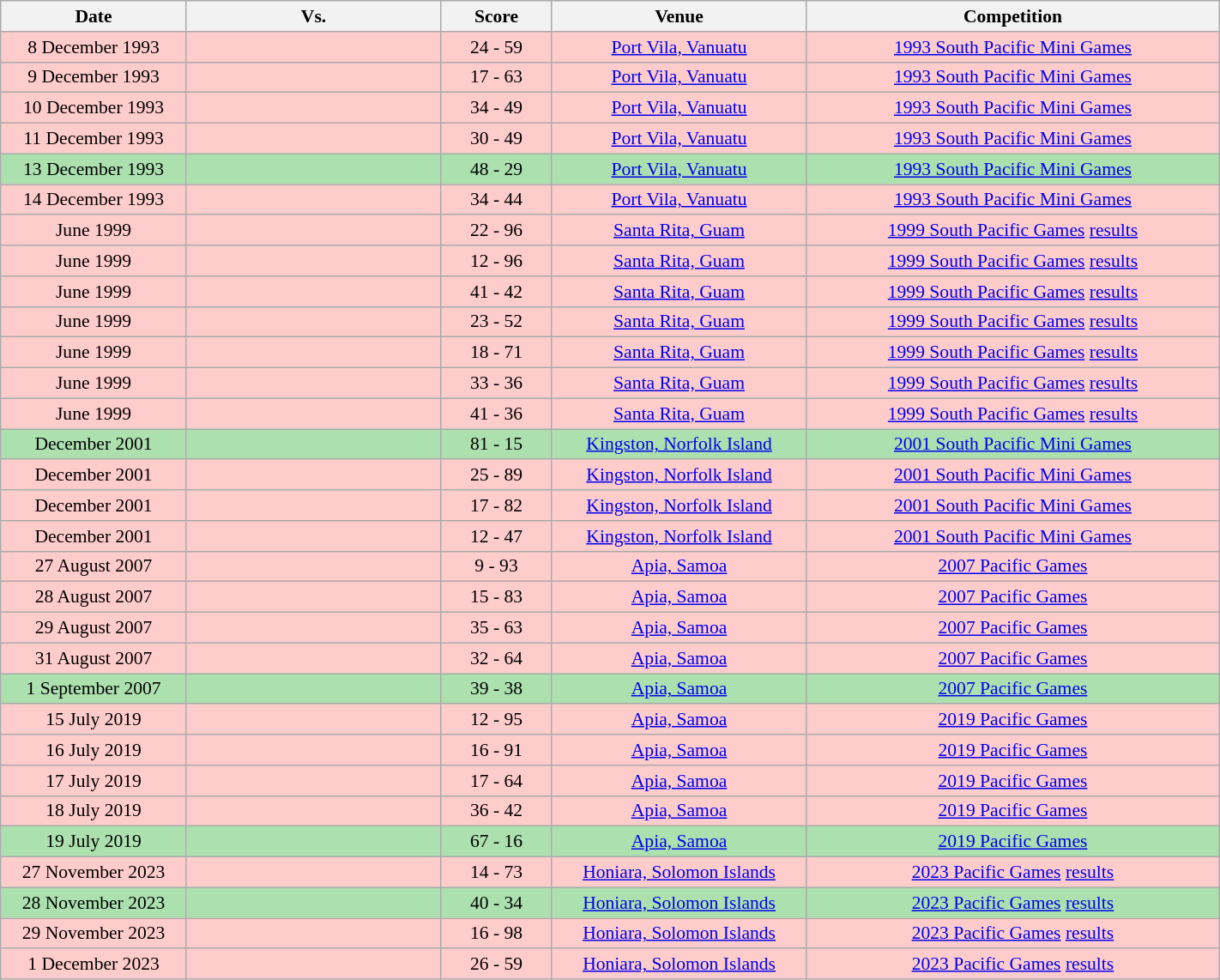<table class="wikitable" style="font-size:90%; width: 75%; text-align: center;">
<tr>
<th width=5%>Date</th>
<th width=8%>Vs.</th>
<th width=3%>Score</th>
<th width=8%>Venue</th>
<th width=13%>Competition</th>
</tr>
<tr style="background: #FFCCCC">
<td>8 December 1993</td>
<td></td>
<td>24 - 59</td>
<td><a href='#'>Port Vila, Vanuatu</a></td>
<td><a href='#'>1993 South Pacific Mini Games</a> </td>
</tr>
<tr style="background: #FFCCCC">
<td>9 December 1993</td>
<td></td>
<td>17 - 63</td>
<td><a href='#'>Port Vila, Vanuatu</a></td>
<td><a href='#'>1993 South Pacific Mini Games</a> </td>
</tr>
<tr style="background: #FFCCCC">
<td>10 December 1993</td>
<td></td>
<td>34 - 49</td>
<td><a href='#'>Port Vila, Vanuatu</a></td>
<td><a href='#'>1993 South Pacific Mini Games</a> </td>
</tr>
<tr style="background: #FFCCCC">
<td>11 December 1993</td>
<td></td>
<td>30 - 49</td>
<td><a href='#'>Port Vila, Vanuatu</a></td>
<td><a href='#'>1993 South Pacific Mini Games</a> </td>
</tr>
<tr style="background: #ACE1AF">
<td>13 December 1993</td>
<td></td>
<td>48 - 29</td>
<td><a href='#'>Port Vila, Vanuatu</a></td>
<td><a href='#'>1993 South Pacific Mini Games</a> </td>
</tr>
<tr style="background: #FFCCCC">
<td>14 December 1993</td>
<td></td>
<td>34 - 44</td>
<td><a href='#'>Port Vila, Vanuatu</a></td>
<td><a href='#'>1993 South Pacific Mini Games</a> </td>
</tr>
<tr style="background: #FFCCCC">
<td>June 1999</td>
<td></td>
<td>22 - 96</td>
<td><a href='#'>Santa Rita, Guam</a></td>
<td><a href='#'>1999 South Pacific Games</a> <a href='#'>results</a></td>
</tr>
<tr style="background: #FFCCCC">
<td>June 1999</td>
<td></td>
<td>12 - 96</td>
<td><a href='#'>Santa Rita, Guam</a></td>
<td><a href='#'>1999 South Pacific Games</a> <a href='#'>results</a></td>
</tr>
<tr style="background: #FFCCCC">
<td>June 1999</td>
<td></td>
<td>41 - 42</td>
<td><a href='#'>Santa Rita, Guam</a></td>
<td><a href='#'>1999 South Pacific Games</a> <a href='#'>results</a></td>
</tr>
<tr style="background: #FFCCCC">
<td>June 1999</td>
<td></td>
<td>23 - 52</td>
<td><a href='#'>Santa Rita, Guam</a></td>
<td><a href='#'>1999 South Pacific Games</a> <a href='#'>results</a></td>
</tr>
<tr style="background: #FFCCCC">
<td>June 1999</td>
<td></td>
<td>18 - 71</td>
<td><a href='#'>Santa Rita, Guam</a></td>
<td><a href='#'>1999 South Pacific Games</a> <a href='#'>results</a></td>
</tr>
<tr style="background: #FFCCCC">
<td>June 1999</td>
<td></td>
<td>33 - 36</td>
<td><a href='#'>Santa Rita, Guam</a></td>
<td><a href='#'>1999 South Pacific Games</a> <a href='#'>results</a></td>
</tr>
<tr style="background: #FFCCCC">
<td>June 1999</td>
<td></td>
<td>41 - 36</td>
<td><a href='#'>Santa Rita, Guam</a></td>
<td><a href='#'>1999 South Pacific Games</a> <a href='#'>results</a></td>
</tr>
<tr style="background: #ACE1AF">
<td>December 2001</td>
<td></td>
<td>81 - 15</td>
<td><a href='#'>Kingston, Norfolk Island</a></td>
<td><a href='#'>2001 South Pacific Mini Games</a> </td>
</tr>
<tr style="background: #FFCCCC">
<td>December 2001</td>
<td></td>
<td>25 - 89</td>
<td><a href='#'>Kingston, Norfolk Island</a></td>
<td><a href='#'>2001 South Pacific Mini Games</a> </td>
</tr>
<tr style="background: #FFCCCC">
<td>December 2001</td>
<td></td>
<td>17 - 82</td>
<td><a href='#'>Kingston, Norfolk Island</a></td>
<td><a href='#'>2001 South Pacific Mini Games</a> </td>
</tr>
<tr style="background: #FFCCCC">
<td>December 2001</td>
<td></td>
<td>12 - 47</td>
<td><a href='#'>Kingston, Norfolk Island</a></td>
<td><a href='#'>2001 South Pacific Mini Games</a> </td>
</tr>
<tr style="background: #FFCCCC">
<td>27 August 2007</td>
<td></td>
<td>9 - 93</td>
<td><a href='#'>Apia, Samoa</a></td>
<td><a href='#'>2007 Pacific Games</a> </td>
</tr>
<tr style="background: #FFCCCC">
<td>28 August 2007</td>
<td></td>
<td>15 - 83</td>
<td><a href='#'>Apia, Samoa</a></td>
<td><a href='#'>2007 Pacific Games</a> </td>
</tr>
<tr style="background: #FFCCCC">
<td>29 August 2007</td>
<td></td>
<td>35 - 63</td>
<td><a href='#'>Apia, Samoa</a></td>
<td><a href='#'>2007 Pacific Games</a> </td>
</tr>
<tr style="background: #FFCCCC">
<td>31 August 2007</td>
<td></td>
<td>32 - 64</td>
<td><a href='#'>Apia, Samoa</a></td>
<td><a href='#'>2007 Pacific Games</a> </td>
</tr>
<tr style="background: #ACE1AF">
<td>1 September 2007</td>
<td></td>
<td>39 - 38</td>
<td><a href='#'>Apia, Samoa</a></td>
<td><a href='#'>2007 Pacific Games</a> </td>
</tr>
<tr style="background: #FFCCCC">
<td>15 July 2019</td>
<td></td>
<td>12 - 95</td>
<td><a href='#'>Apia, Samoa</a></td>
<td><a href='#'>2019 Pacific Games</a></td>
</tr>
<tr style="background: #FFCCCC">
<td>16 July 2019</td>
<td></td>
<td>16 - 91</td>
<td><a href='#'>Apia, Samoa</a></td>
<td><a href='#'>2019 Pacific Games</a> </td>
</tr>
<tr style="background: #FFCCCC">
<td>17 July 2019</td>
<td></td>
<td>17 - 64</td>
<td><a href='#'>Apia, Samoa</a></td>
<td><a href='#'>2019 Pacific Games</a> </td>
</tr>
<tr style="background: #FFCCCC">
<td>18 July 2019</td>
<td></td>
<td>36 - 42</td>
<td><a href='#'>Apia, Samoa</a></td>
<td><a href='#'>2019 Pacific Games</a></td>
</tr>
<tr style="background: #ACE1AF">
<td>19 July 2019</td>
<td></td>
<td>67 - 16</td>
<td><a href='#'>Apia, Samoa</a></td>
<td><a href='#'>2019 Pacific Games</a></td>
</tr>
<tr style="background: #FFCCCC">
<td>27 November 2023</td>
<td></td>
<td>14 - 73</td>
<td><a href='#'>Honiara, Solomon Islands</a></td>
<td><a href='#'>2023 Pacific Games</a> <a href='#'>results</a></td>
</tr>
<tr style="background: #ACE1AF">
<td>28 November 2023</td>
<td></td>
<td>40 - 34</td>
<td><a href='#'>Honiara, Solomon Islands</a></td>
<td><a href='#'>2023 Pacific Games</a> <a href='#'>results</a></td>
</tr>
<tr style="background: #FFCCCC">
<td>29 November 2023</td>
<td></td>
<td>16 - 98</td>
<td><a href='#'>Honiara, Solomon Islands</a></td>
<td><a href='#'>2023 Pacific Games</a> <a href='#'>results</a></td>
</tr>
<tr style="background: #FFCCCC">
<td>1 December 2023</td>
<td></td>
<td>26 - 59</td>
<td><a href='#'>Honiara, Solomon Islands</a></td>
<td><a href='#'>2023 Pacific Games</a> <a href='#'>results</a></td>
</tr>
</table>
